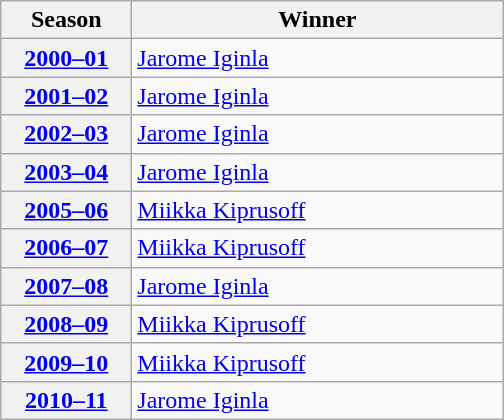<table class="wikitable">
<tr>
<th scope="col" style="width:5em">Season</th>
<th scope="col" style="width:15em">Winner</th>
</tr>
<tr>
<th scope="row"><a href='#'>2000–01</a></th>
<td><a href='#'>Jarome Iginla</a></td>
</tr>
<tr>
<th scope="row"><a href='#'>2001–02</a></th>
<td><a href='#'>Jarome Iginla</a></td>
</tr>
<tr>
<th scope="row"><a href='#'>2002–03</a></th>
<td><a href='#'>Jarome Iginla</a></td>
</tr>
<tr>
<th scope="row"><a href='#'>2003–04</a></th>
<td><a href='#'>Jarome Iginla</a></td>
</tr>
<tr>
<th scope="row"><a href='#'>2005–06</a></th>
<td><a href='#'>Miikka Kiprusoff</a></td>
</tr>
<tr>
<th scope="row"><a href='#'>2006–07</a></th>
<td><a href='#'>Miikka Kiprusoff</a></td>
</tr>
<tr>
<th scope="row"><a href='#'>2007–08</a></th>
<td><a href='#'>Jarome Iginla</a></td>
</tr>
<tr>
<th scope="row"><a href='#'>2008–09</a></th>
<td><a href='#'>Miikka Kiprusoff</a></td>
</tr>
<tr>
<th scope="row"><a href='#'>2009–10</a></th>
<td><a href='#'>Miikka Kiprusoff</a></td>
</tr>
<tr>
<th scope="row"><a href='#'>2010–11</a></th>
<td><a href='#'>Jarome Iginla</a></td>
</tr>
</table>
